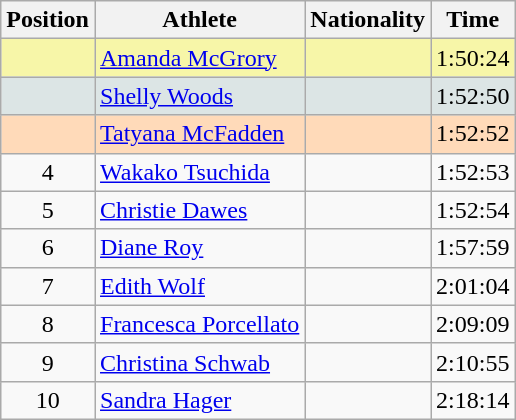<table class="wikitable sortable">
<tr>
<th>Position</th>
<th>Athlete</th>
<th>Nationality</th>
<th>Time</th>
</tr>
<tr bgcolor="#F7F6A8">
<td align=center></td>
<td><a href='#'>Amanda McGrory</a></td>
<td></td>
<td>1:50:24</td>
</tr>
<tr bgcolor="#DCE5E5">
<td align=center></td>
<td><a href='#'>Shelly Woods</a></td>
<td></td>
<td>1:52:50</td>
</tr>
<tr bgcolor="#FFDAB9">
<td align=center></td>
<td><a href='#'>Tatyana McFadden</a></td>
<td></td>
<td>1:52:52</td>
</tr>
<tr>
<td align=center>4</td>
<td><a href='#'>Wakako Tsuchida</a></td>
<td></td>
<td>1:52:53</td>
</tr>
<tr>
<td align=center>5</td>
<td><a href='#'>Christie Dawes</a></td>
<td></td>
<td>1:52:54</td>
</tr>
<tr>
<td align=center>6</td>
<td><a href='#'>Diane Roy</a></td>
<td></td>
<td>1:57:59</td>
</tr>
<tr>
<td align=center>7</td>
<td><a href='#'>Edith Wolf</a></td>
<td></td>
<td>2:01:04</td>
</tr>
<tr>
<td align=center>8</td>
<td><a href='#'>Francesca Porcellato</a></td>
<td></td>
<td>2:09:09</td>
</tr>
<tr>
<td align=center>9</td>
<td><a href='#'>Christina Schwab</a></td>
<td></td>
<td>2:10:55</td>
</tr>
<tr>
<td align=center>10</td>
<td><a href='#'>Sandra Hager</a></td>
<td></td>
<td>2:18:14</td>
</tr>
</table>
